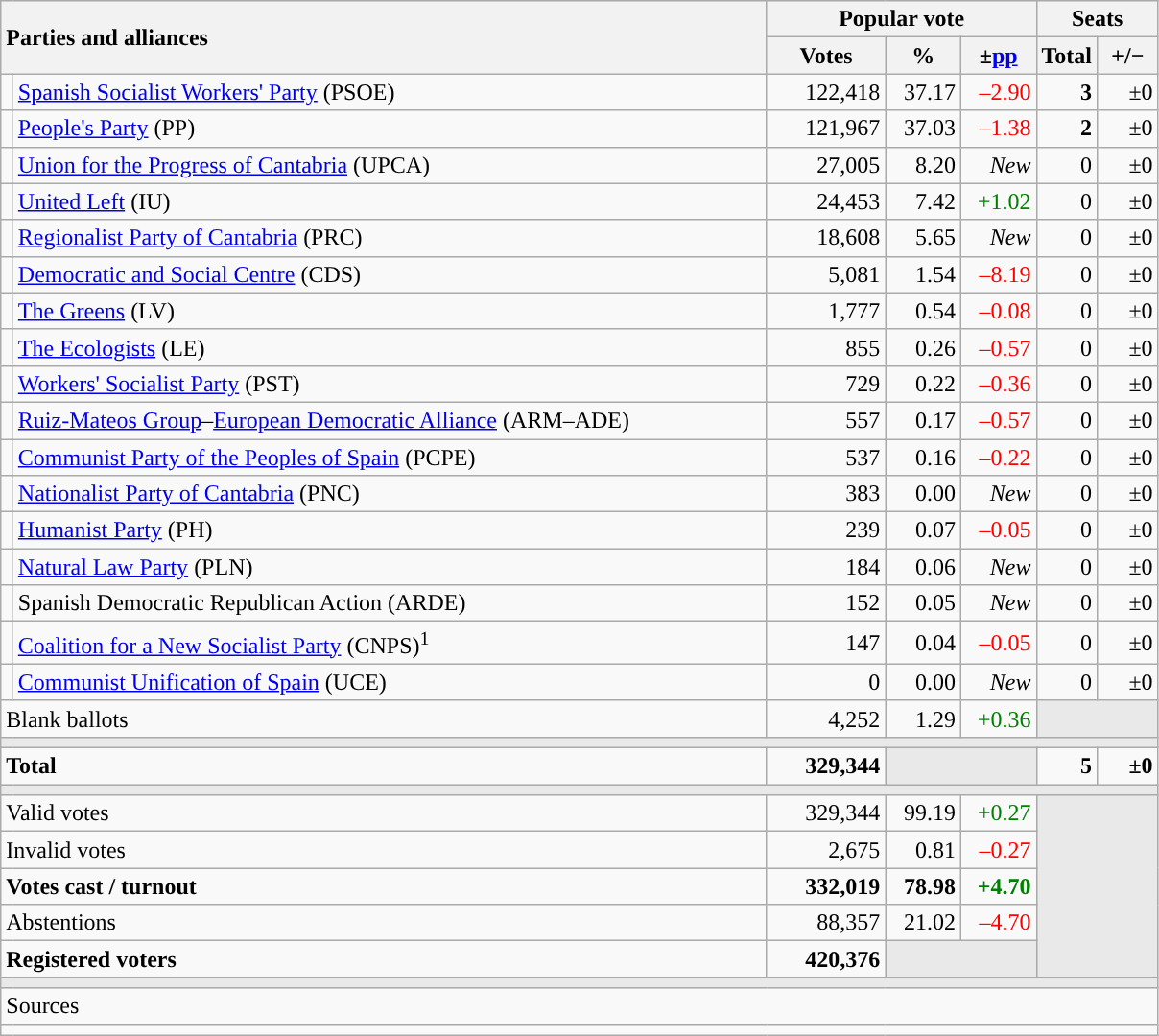<table class="wikitable" style="text-align:right;">
<tr>
<th style="text-align:left;" rowspan="2" colspan="2" width="525">Parties and alliances</th>
<th colspan="3">Popular vote</th>
<th colspan="2">Seats</th>
</tr>
<tr>
<th width="75">Votes</th>
<th width="45">%</th>
<th width="45">±<a href='#'>pp</a></th>
<th width="35">Total</th>
<th width="35">+/−</th>
</tr>
<tr>
<td width="1" style="color:inherit;background:"></td>
<td align="left"><a href='#'>Spanish Socialist Workers' Party</a> (PSOE)</td>
<td>122,418</td>
<td>37.17</td>
<td style="color:red;">–2.90</td>
<td><strong>3</strong></td>
<td>±0</td>
</tr>
<tr>
<td style="color:inherit;background:"></td>
<td align="left"><a href='#'>People's Party</a> (PP)</td>
<td>121,967</td>
<td>37.03</td>
<td style="color:red;">–1.38</td>
<td><strong>2</strong></td>
<td>±0</td>
</tr>
<tr>
<td style="color:inherit;background:"></td>
<td align="left"><a href='#'>Union for the Progress of Cantabria</a> (UPCA)</td>
<td>27,005</td>
<td>8.20</td>
<td><em>New</em></td>
<td>0</td>
<td>±0</td>
</tr>
<tr>
<td style="color:inherit;background:"></td>
<td align="left"><a href='#'>United Left</a> (IU)</td>
<td>24,453</td>
<td>7.42</td>
<td style="color:green;">+1.02</td>
<td>0</td>
<td>±0</td>
</tr>
<tr>
<td style="color:inherit;background:"></td>
<td align="left"><a href='#'>Regionalist Party of Cantabria</a> (PRC)</td>
<td>18,608</td>
<td>5.65</td>
<td><em>New</em></td>
<td>0</td>
<td>±0</td>
</tr>
<tr>
<td style="color:inherit;background:"></td>
<td align="left"><a href='#'>Democratic and Social Centre</a> (CDS)</td>
<td>5,081</td>
<td>1.54</td>
<td style="color:red;">–8.19</td>
<td>0</td>
<td>±0</td>
</tr>
<tr>
<td style="color:inherit;background:"></td>
<td align="left"><a href='#'>The Greens</a> (LV)</td>
<td>1,777</td>
<td>0.54</td>
<td style="color:red;">–0.08</td>
<td>0</td>
<td>±0</td>
</tr>
<tr>
<td style="color:inherit;background:"></td>
<td align="left"><a href='#'>The Ecologists</a> (LE)</td>
<td>855</td>
<td>0.26</td>
<td style="color:red;">–0.57</td>
<td>0</td>
<td>±0</td>
</tr>
<tr>
<td style="color:inherit;background:"></td>
<td align="left"><a href='#'>Workers' Socialist Party</a> (PST)</td>
<td>729</td>
<td>0.22</td>
<td style="color:red;">–0.36</td>
<td>0</td>
<td>±0</td>
</tr>
<tr>
<td style="color:inherit;background:"></td>
<td align="left"><a href='#'>Ruiz-Mateos Group</a>–<a href='#'>European Democratic Alliance</a> (ARM–ADE)</td>
<td>557</td>
<td>0.17</td>
<td style="color:red;">–0.57</td>
<td>0</td>
<td>±0</td>
</tr>
<tr>
<td style="color:inherit;background:"></td>
<td align="left"><a href='#'>Communist Party of the Peoples of Spain</a> (PCPE)</td>
<td>537</td>
<td>0.16</td>
<td style="color:red;">–0.22</td>
<td>0</td>
<td>±0</td>
</tr>
<tr>
<td style="color:inherit;background:"></td>
<td align="left"><a href='#'>Nationalist Party of Cantabria</a> (PNC)</td>
<td>383</td>
<td>0.00</td>
<td><em>New</em></td>
<td>0</td>
<td>±0</td>
</tr>
<tr>
<td style="color:inherit;background:"></td>
<td align="left"><a href='#'>Humanist Party</a> (PH)</td>
<td>239</td>
<td>0.07</td>
<td style="color:red;">–0.05</td>
<td>0</td>
<td>±0</td>
</tr>
<tr>
<td style="color:inherit;background:"></td>
<td align="left"><a href='#'>Natural Law Party</a> (PLN)</td>
<td>184</td>
<td>0.06</td>
<td><em>New</em></td>
<td>0</td>
<td>±0</td>
</tr>
<tr>
<td style="color:inherit;background:"></td>
<td align="left">Spanish Democratic Republican Action (ARDE)</td>
<td>152</td>
<td>0.05</td>
<td><em>New</em></td>
<td>0</td>
<td>±0</td>
</tr>
<tr>
<td style="color:inherit;background:"></td>
<td align="left"><a href='#'>Coalition for a New Socialist Party</a> (CNPS)<sup>1</sup></td>
<td>147</td>
<td>0.04</td>
<td style="color:red;">–0.05</td>
<td>0</td>
<td>±0</td>
</tr>
<tr>
<td style="color:inherit;background:"></td>
<td align="left"><a href='#'>Communist Unification of Spain</a> (UCE)</td>
<td>0</td>
<td>0.00</td>
<td><em>New</em></td>
<td>0</td>
<td>±0</td>
</tr>
<tr>
<td align="left" colspan="2">Blank ballots</td>
<td>4,252</td>
<td>1.29</td>
<td style="color:green;">+0.36</td>
<td bgcolor="#E9E9E9" colspan="2"></td>
</tr>
<tr>
<td colspan="7" bgcolor="#E9E9E9"></td>
</tr>
<tr style="font-weight:bold;">
<td align="left" colspan="2">Total</td>
<td>329,344</td>
<td bgcolor="#E9E9E9" colspan="2"></td>
<td>5</td>
<td>±0</td>
</tr>
<tr>
<td colspan="7" bgcolor="#E9E9E9"></td>
</tr>
<tr>
<td align="left" colspan="2">Valid votes</td>
<td>329,344</td>
<td>99.19</td>
<td style="color:green;">+0.27</td>
<td bgcolor="#E9E9E9" colspan="2" rowspan="5"></td>
</tr>
<tr>
<td align="left" colspan="2">Invalid votes</td>
<td>2,675</td>
<td>0.81</td>
<td style="color:red;">–0.27</td>
</tr>
<tr style="font-weight:bold;">
<td align="left" colspan="2">Votes cast / turnout</td>
<td>332,019</td>
<td>78.98</td>
<td style="color:green;">+4.70</td>
</tr>
<tr>
<td align="left" colspan="2">Abstentions</td>
<td>88,357</td>
<td>21.02</td>
<td style="color:red;">–4.70</td>
</tr>
<tr style="font-weight:bold;">
<td align="left" colspan="2">Registered voters</td>
<td>420,376</td>
<td bgcolor="#E9E9E9" colspan="2"></td>
</tr>
<tr>
<td colspan="7" bgcolor="#E9E9E9"></td>
</tr>
<tr>
<td align="left" colspan="7">Sources</td>
</tr>
<tr>
<td colspan="7" style="text-align:left; max-width:790px;"></td>
</tr>
</table>
